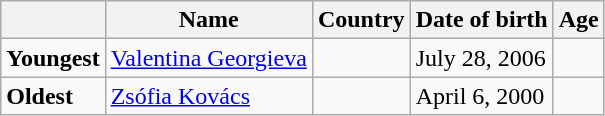<table class="wikitable">
<tr>
<th></th>
<th><strong>Name</strong></th>
<th><strong>Country</strong></th>
<th><strong>Date of birth</strong></th>
<th><strong>Age</strong></th>
</tr>
<tr>
<td><strong>Youngest</strong></td>
<td><a href='#'>Valentina Georgieva</a></td>
<td></td>
<td>July 28, 2006</td>
<td></td>
</tr>
<tr>
<td><strong>Oldest</strong></td>
<td><a href='#'>Zsófia Kovács</a></td>
<td></td>
<td>April 6, 2000</td>
<td></td>
</tr>
</table>
